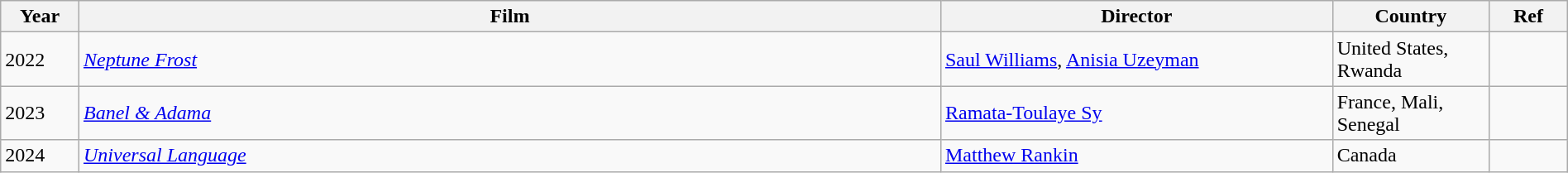<table class="wikitable sortable" style="width:100%">
<tr>
<th width="5%">Year</th>
<th width="*">Film</th>
<th width="25%">Director</th>
<th width="10%">Country</th>
<th width="5%">Ref</th>
</tr>
<tr>
<td>2022</td>
<td><em><a href='#'>Neptune Frost</a></em></td>
<td><a href='#'>Saul Williams</a>, <a href='#'>Anisia Uzeyman</a></td>
<td>United States, Rwanda</td>
<td></td>
</tr>
<tr>
<td>2023</td>
<td><em><a href='#'>Banel & Adama</a></em></td>
<td><a href='#'>Ramata-Toulaye Sy</a></td>
<td>France, Mali, Senegal</td>
<td></td>
</tr>
<tr>
<td>2024</td>
<td><em><a href='#'>Universal Language</a></em></td>
<td><a href='#'>Matthew Rankin</a></td>
<td>Canada</td>
<td></td>
</tr>
</table>
